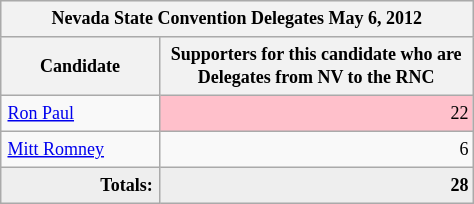<table class="wikitable" style="font-size:12px;">
<tr bgcolor="#e9e9e9">
<th colspan="6" style="padding:4px;">Nevada State Convention Delegates May 6, 2012</th>
</tr>
<tr bgcolor="#eeeeee">
<th rowspan="1" style="width:100px;">Candidate</th>
<th style="width:200px; padding:4px;">Supporters for this candidate who are Delegates from NV to the RNC </th>
</tr>
<tr style="text-align:right;">
<td style="text-align:left; padding:4px;"><a href='#'>Ron Paul</a></td>
<td bgcolor="pink">22</td>
</tr>
<tr style="text-align:right;">
<td style="text-align:left; padding:4px;"><a href='#'>Mitt Romney</a></td>
<td>6</td>
</tr>
<tr bgcolor="#EEEEEE" style="text-align:right;">
<td style="padding:4px;"><strong>Totals:</strong></td>
<td><strong>28</strong></td>
</tr>
</table>
